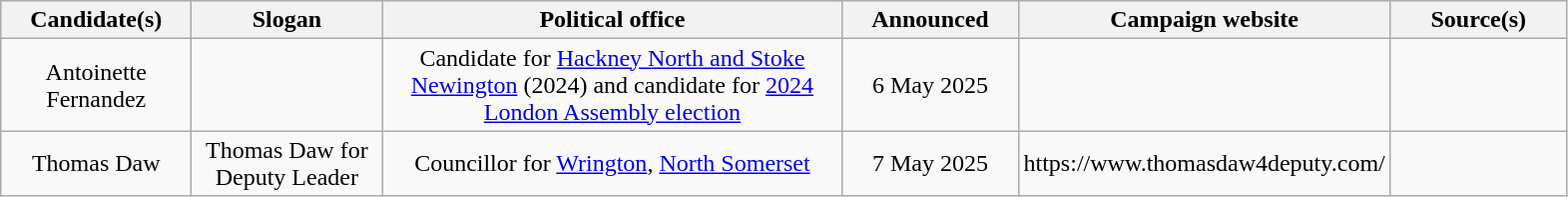<table class="wikitable sortable" style="text-align:center">
<tr>
<th scope="col" style="width: 120px;">Candidate(s)</th>
<th scope="col" style="width: 120px;">Slogan</th>
<th scope="col" style="width: 300px;">Political office</th>
<th scope="col" style="width: 110px;">Announced</th>
<th scope="col" style="width: 110px;">Campaign website</th>
<th scope="col" style="width: 110px;">Source(s)</th>
</tr>
<tr>
<td>Antoinette Fernandez</td>
<td></td>
<td>Candidate for <a href='#'>Hackney North and Stoke Newington</a> (2024) and candidate for <a href='#'>2024 London Assembly election</a></td>
<td>6 May 2025</td>
<td></td>
<td></td>
</tr>
<tr>
<td>Thomas Daw</td>
<td>Thomas Daw for Deputy Leader</td>
<td>Councillor for <a href='#'>Wrington</a>, <a href='#'>North Somerset</a></td>
<td>7 May 2025</td>
<td>https://www.thomasdaw4deputy.com/</td>
<td></td>
</tr>
</table>
